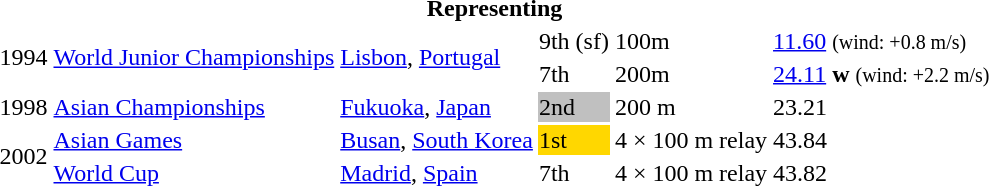<table>
<tr>
<th colspan="6">Representing </th>
</tr>
<tr>
<td rowspan=2>1994</td>
<td rowspan=2><a href='#'>World Junior Championships</a></td>
<td rowspan=2><a href='#'>Lisbon</a>, <a href='#'>Portugal</a></td>
<td>9th (sf)</td>
<td>100m</td>
<td><a href='#'>11.60</a> <small>(wind: +0.8 m/s)</small></td>
</tr>
<tr>
<td>7th</td>
<td>200m</td>
<td><a href='#'>24.11</a> <strong>w</strong> <small>(wind: +2.2 m/s)</small></td>
</tr>
<tr>
<td>1998</td>
<td><a href='#'>Asian Championships</a></td>
<td><a href='#'>Fukuoka</a>, <a href='#'>Japan</a></td>
<td bgcolor="silver">2nd</td>
<td>200 m</td>
<td>23.21</td>
</tr>
<tr>
<td rowspan=2>2002</td>
<td><a href='#'>Asian Games</a></td>
<td><a href='#'>Busan</a>, <a href='#'>South Korea</a></td>
<td bgcolor="gold">1st</td>
<td>4 × 100 m relay</td>
<td>43.84</td>
</tr>
<tr>
<td><a href='#'>World Cup</a></td>
<td><a href='#'>Madrid</a>, <a href='#'>Spain</a></td>
<td>7th</td>
<td>4 × 100 m relay</td>
<td>43.82</td>
</tr>
</table>
